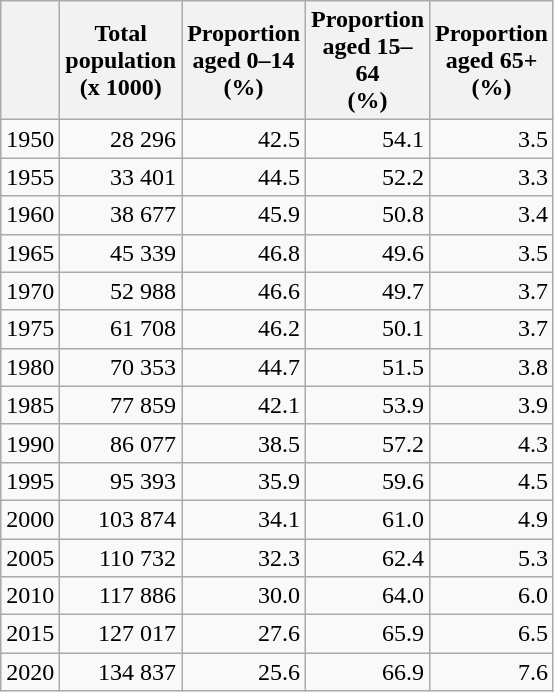<table class="wikitable" style="text-align: right;">
<tr>
<th></th>
<th width="70pt">Total population<br> (x 1000)</th>
<th width="70pt">Proportion<br>aged 0–14<br>(%)</th>
<th width="70pt">Proportion<br>aged 15–64<br>(%)</th>
<th width="70pt">Proportion<br>aged 65+<br>(%)</th>
</tr>
<tr>
<td>1950</td>
<td>28 296</td>
<td>42.5</td>
<td>54.1</td>
<td>3.5</td>
</tr>
<tr>
<td>1955</td>
<td>33 401</td>
<td>44.5</td>
<td>52.2</td>
<td>3.3</td>
</tr>
<tr>
<td>1960</td>
<td>38 677</td>
<td>45.9</td>
<td>50.8</td>
<td>3.4</td>
</tr>
<tr>
<td>1965</td>
<td>45 339</td>
<td>46.8</td>
<td>49.6</td>
<td>3.5</td>
</tr>
<tr>
<td>1970</td>
<td>52 988</td>
<td>46.6</td>
<td>49.7</td>
<td>3.7</td>
</tr>
<tr>
<td>1975</td>
<td>61 708</td>
<td>46.2</td>
<td>50.1</td>
<td>3.7</td>
</tr>
<tr>
<td>1980</td>
<td>70 353</td>
<td>44.7</td>
<td>51.5</td>
<td>3.8</td>
</tr>
<tr>
<td>1985</td>
<td>77 859</td>
<td>42.1</td>
<td>53.9</td>
<td>3.9</td>
</tr>
<tr>
<td>1990</td>
<td>86 077</td>
<td>38.5</td>
<td>57.2</td>
<td>4.3</td>
</tr>
<tr>
<td>1995</td>
<td>95 393</td>
<td>35.9</td>
<td>59.6</td>
<td>4.5</td>
</tr>
<tr>
<td>2000</td>
<td>103 874</td>
<td>34.1</td>
<td>61.0</td>
<td>4.9</td>
</tr>
<tr>
<td>2005</td>
<td>110 732</td>
<td>32.3</td>
<td>62.4</td>
<td>5.3</td>
</tr>
<tr>
<td>2010</td>
<td>117 886</td>
<td>30.0</td>
<td>64.0</td>
<td>6.0</td>
</tr>
<tr>
<td>2015</td>
<td>127 017</td>
<td>27.6</td>
<td>65.9</td>
<td>6.5</td>
</tr>
<tr>
<td>2020</td>
<td>134 837</td>
<td>25.6</td>
<td>66.9</td>
<td>7.6</td>
</tr>
</table>
